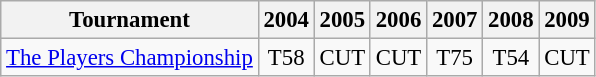<table class="wikitable" style="font-size:95%;text-align:center;">
<tr>
<th>Tournament</th>
<th>2004</th>
<th>2005</th>
<th>2006</th>
<th>2007</th>
<th>2008</th>
<th>2009</th>
</tr>
<tr>
<td align=left><a href='#'>The Players Championship</a></td>
<td>T58</td>
<td>CUT</td>
<td>CUT</td>
<td>T75</td>
<td>T54</td>
<td>CUT</td>
</tr>
</table>
